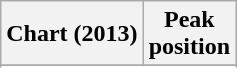<table class="wikitable sortable plainrowheaders">
<tr>
<th scope="col">Chart (2013)</th>
<th scope="col">Peak<br>position</th>
</tr>
<tr>
</tr>
<tr>
</tr>
</table>
